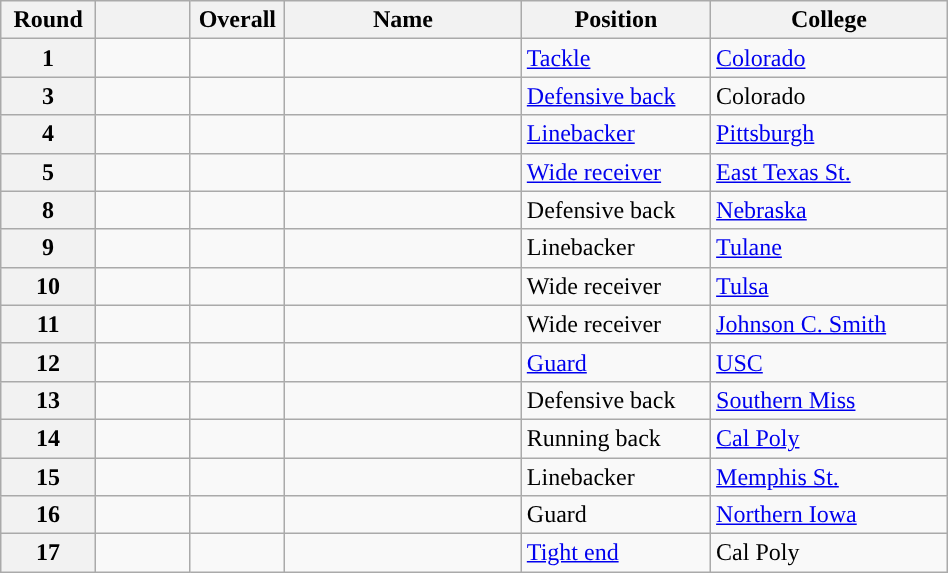<table class="wikitable sortable" style="width: 50%;">
<tr>
<th scope="col" style="width: 10%;">Round</th>
<th scope="col" style="width: 10%;"></th>
<th scope="col" style="width: 10%;">Overall</th>
<th scope="col" style="width: 25%;">Name</th>
<th scope="col" style="width: 20%;">Position</th>
<th scope="col" style="width: 25%;">College</th>
</tr>
<tr>
<th scope="row">1</th>
<td></td>
<td></td>
<td></td>
<td><a href='#'>Tackle</a></td>
<td><a href='#'>Colorado</a></td>
</tr>
<tr>
<th scope="row">3</th>
<td></td>
<td></td>
<td></td>
<td><a href='#'>Defensive back</a></td>
<td>Colorado</td>
</tr>
<tr>
<th scope="row">4</th>
<td></td>
<td></td>
<td></td>
<td><a href='#'>Linebacker</a></td>
<td><a href='#'>Pittsburgh</a></td>
</tr>
<tr>
<th scope="row">5</th>
<td></td>
<td></td>
<td></td>
<td><a href='#'>Wide receiver</a></td>
<td><a href='#'>East Texas St.</a></td>
</tr>
<tr>
<th scope="row">8</th>
<td></td>
<td></td>
<td></td>
<td>Defensive back</td>
<td><a href='#'>Nebraska</a></td>
</tr>
<tr>
<th scope="row">9</th>
<td></td>
<td></td>
<td></td>
<td>Linebacker</td>
<td><a href='#'>Tulane</a></td>
</tr>
<tr>
<th scope="row">10</th>
<td></td>
<td></td>
<td></td>
<td>Wide receiver</td>
<td><a href='#'>Tulsa</a></td>
</tr>
<tr>
<th scope="row">11</th>
<td></td>
<td></td>
<td></td>
<td>Wide receiver</td>
<td><a href='#'>Johnson C. Smith</a></td>
</tr>
<tr>
<th scope="row">12</th>
<td></td>
<td></td>
<td></td>
<td><a href='#'>Guard</a></td>
<td><a href='#'>USC</a></td>
</tr>
<tr>
<th scope="row">13</th>
<td></td>
<td></td>
<td></td>
<td>Defensive back</td>
<td><a href='#'>Southern Miss</a></td>
</tr>
<tr>
<th scope="row">14</th>
<td></td>
<td></td>
<td></td>
<td>Running back</td>
<td><a href='#'>Cal Poly</a></td>
</tr>
<tr>
<th scope="row">15</th>
<td></td>
<td></td>
<td></td>
<td>Linebacker</td>
<td><a href='#'>Memphis St.</a></td>
</tr>
<tr>
<th scope="row">16</th>
<td></td>
<td></td>
<td></td>
<td>Guard</td>
<td><a href='#'>Northern Iowa</a></td>
</tr>
<tr>
<th scope="row">17</th>
<td></td>
<td></td>
<td></td>
<td><a href='#'>Tight end</a></td>
<td>Cal Poly</td>
</tr>
</table>
